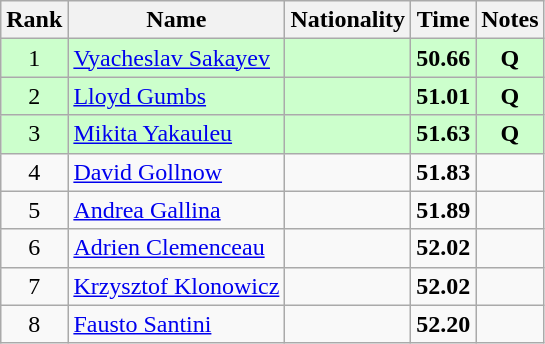<table class="wikitable sortable" style="text-align:center">
<tr>
<th>Rank</th>
<th>Name</th>
<th>Nationality</th>
<th>Time</th>
<th>Notes</th>
</tr>
<tr bgcolor=ccffcc>
<td>1</td>
<td align=left><a href='#'>Vyacheslav Sakayev</a></td>
<td align=left></td>
<td><strong>50.66</strong></td>
<td><strong>Q</strong></td>
</tr>
<tr bgcolor=ccffcc>
<td>2</td>
<td align=left><a href='#'>Lloyd Gumbs</a></td>
<td align=left></td>
<td><strong>51.01</strong></td>
<td><strong>Q</strong></td>
</tr>
<tr bgcolor=ccffcc>
<td>3</td>
<td align=left><a href='#'>Mikita Yakauleu</a></td>
<td align=left></td>
<td><strong>51.63</strong></td>
<td><strong>Q</strong></td>
</tr>
<tr>
<td>4</td>
<td align=left><a href='#'>David Gollnow</a></td>
<td align=left></td>
<td><strong>51.83</strong></td>
<td></td>
</tr>
<tr>
<td>5</td>
<td align=left><a href='#'>Andrea Gallina</a></td>
<td align=left></td>
<td><strong>51.89</strong></td>
<td></td>
</tr>
<tr>
<td>6</td>
<td align=left><a href='#'>Adrien Clemenceau</a></td>
<td align=left></td>
<td><strong>52.02</strong></td>
<td></td>
</tr>
<tr>
<td>7</td>
<td align=left><a href='#'>Krzysztof Klonowicz</a></td>
<td align=left></td>
<td><strong>52.02</strong></td>
<td></td>
</tr>
<tr>
<td>8</td>
<td align=left><a href='#'>Fausto Santini</a></td>
<td align=left></td>
<td><strong>52.20</strong></td>
<td></td>
</tr>
</table>
